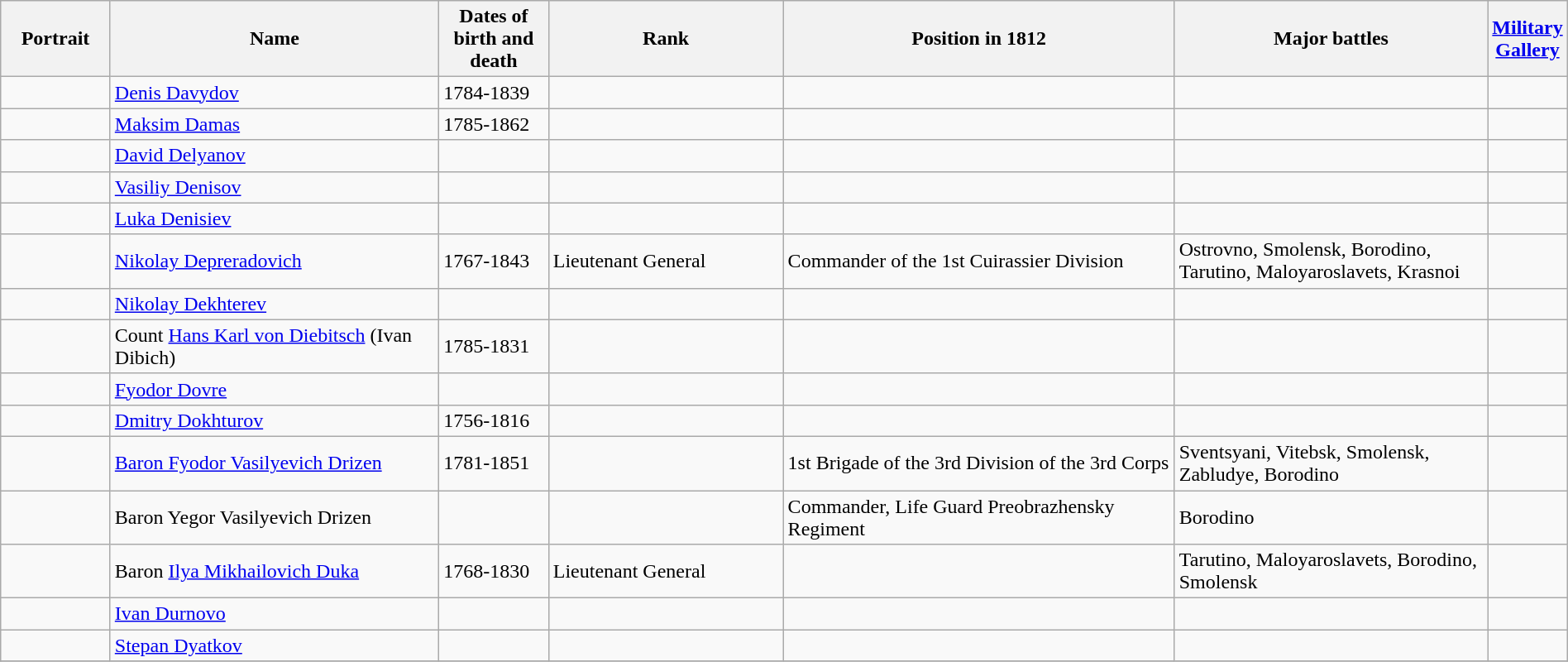<table width=100% class="wikitable">
<tr>
<th width=7%>Portrait</th>
<th width=21%>Name</th>
<th width=7%>Dates of birth and death</th>
<th width=15%>Rank</th>
<th width=25%>Position in 1812</th>
<th width=20%>Major battles</th>
<th width=5%><a href='#'>Military Gallery</a></th>
</tr>
<tr>
<td></td>
<td><a href='#'>Denis Davydov</a></td>
<td>1784-1839</td>
<td></td>
<td></td>
<td></td>
<td></td>
</tr>
<tr>
<td></td>
<td><a href='#'>Maksim Damas</a></td>
<td>1785-1862</td>
<td></td>
<td></td>
<td></td>
<td></td>
</tr>
<tr>
<td></td>
<td><a href='#'>David Delyanov</a></td>
<td></td>
<td></td>
<td></td>
<td></td>
<td></td>
</tr>
<tr>
<td></td>
<td><a href='#'>Vasiliy Denisov</a></td>
<td></td>
<td></td>
<td></td>
<td></td>
<td></td>
</tr>
<tr>
<td></td>
<td><a href='#'>Luka Denisiev</a></td>
<td></td>
<td></td>
<td></td>
<td></td>
<td></td>
</tr>
<tr>
<td></td>
<td><a href='#'>Nikolay Depreradovich</a></td>
<td>1767-1843</td>
<td>Lieutenant General</td>
<td>Commander of the 1st Cuirassier Division</td>
<td>Ostrovno, Smolensk, Borodino, Tarutino, Maloyaroslavets, Krasnoi</td>
<td></td>
</tr>
<tr>
<td></td>
<td><a href='#'>Nikolay Dekhterev</a></td>
<td></td>
<td></td>
<td></td>
<td></td>
<td></td>
</tr>
<tr>
<td></td>
<td>Count <a href='#'>Hans Karl von Diebitsch</a> (Ivan Dibich)</td>
<td>1785-1831</td>
<td></td>
<td></td>
<td></td>
<td></td>
</tr>
<tr>
<td></td>
<td><a href='#'>Fyodor Dovre</a></td>
<td></td>
<td></td>
<td></td>
<td></td>
<td></td>
</tr>
<tr>
<td></td>
<td><a href='#'>Dmitry Dokhturov</a></td>
<td>1756-1816</td>
<td></td>
<td></td>
<td></td>
<td></td>
</tr>
<tr>
<td></td>
<td><a href='#'>Baron Fyodor Vasilyevich Drizen</a></td>
<td>1781-1851</td>
<td></td>
<td>1st Brigade of the 3rd Division of the 3rd Corps</td>
<td>Sventsyani, Vitebsk, Smolensk, Zabludye, Borodino</td>
<td></td>
</tr>
<tr>
<td></td>
<td>Baron Yegor Vasilyevich Drizen</td>
<td></td>
<td></td>
<td>Commander, Life Guard Preobrazhensky Regiment</td>
<td>Borodino</td>
<td></td>
</tr>
<tr>
<td></td>
<td>Baron <a href='#'>Ilya Mikhailovich Duka</a></td>
<td>1768-1830</td>
<td>Lieutenant General</td>
<td></td>
<td>Tarutino, Maloyaroslavets, Borodino, Smolensk</td>
<td></td>
</tr>
<tr>
<td></td>
<td><a href='#'>Ivan Durnovo</a></td>
<td></td>
<td></td>
<td></td>
<td></td>
<td></td>
</tr>
<tr>
<td></td>
<td><a href='#'>Stepan Dyatkov</a></td>
<td></td>
<td></td>
<td></td>
<td></td>
<td></td>
</tr>
<tr>
</tr>
</table>
